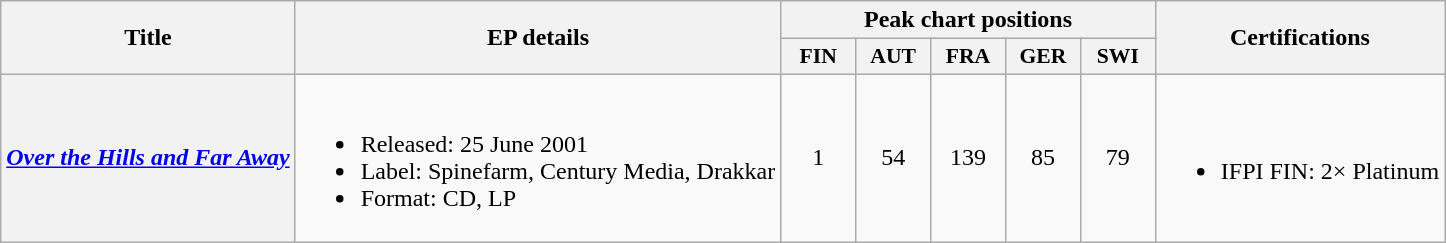<table class="wikitable plainrowheaders">
<tr>
<th scope="col" rowspan="2">Title</th>
<th scope="col" rowspan="2">EP details</th>
<th scope="col" colspan="5">Peak chart positions</th>
<th scope="col" rowspan="2">Certifications</th>
</tr>
<tr>
<th scope="col" style="width:3em;font-size:90%;">FIN<br></th>
<th scope="col" style="width:3em;font-size:90%;">AUT<br></th>
<th scope="col" style="width:3em;font-size:90%;">FRA<br></th>
<th scope="col" style="width:3em;font-size:90%;">GER<br></th>
<th scope="col" style="width:3em;font-size:90%;">SWI<br></th>
</tr>
<tr>
<th scope="row"><em><a href='#'>Over the Hills and Far Away</a></em></th>
<td><br><ul><li>Released: 25 June 2001</li><li>Label: Spinefarm, Century Media, Drakkar</li><li>Format: CD, LP</li></ul></td>
<td align="center">1</td>
<td align="center">54</td>
<td align="center">139</td>
<td align="center">85</td>
<td align="center">79</td>
<td><br><ul><li>IFPI FIN: 2× Platinum</li></ul></td>
</tr>
</table>
